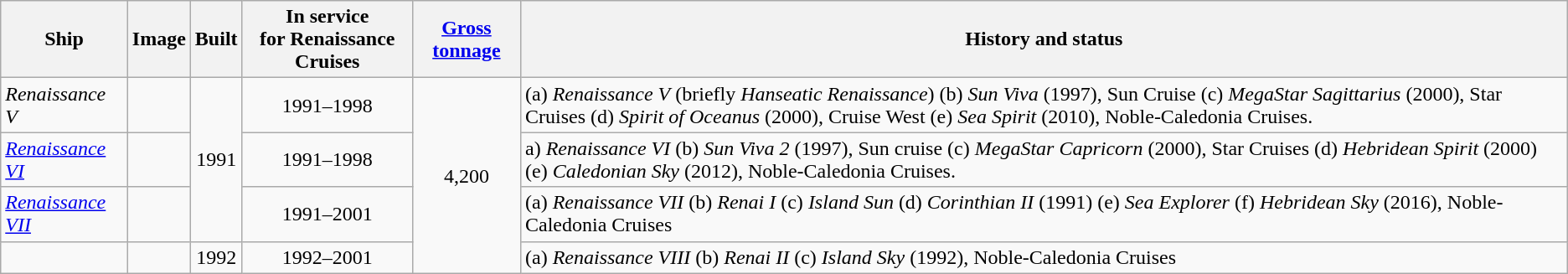<table class="wikitable">
<tr>
<th>Ship</th>
<th>Image</th>
<th>Built</th>
<th>In service<br>for Renaissance Cruises</th>
<th><a href='#'>Gross tonnage</a></th>
<th>History and status</th>
</tr>
<tr>
<td><em>Renaissance V</em></td>
<td></td>
<td align="Center" rowspan="3">1991</td>
<td align="Center">1991–1998</td>
<td align="Center" rowspan="4">4,200</td>
<td>(a) <em>Renaissance V</em> (briefly <em>Hanseatic Renaissance</em>) (b) <em>Sun Viva</em> (1997), Sun Cruise (c) <em>MegaStar Sagittarius</em> (2000), Star Cruises (d) <em>Spirit of Oceanus</em> (2000), Cruise West (e) <em>Sea Spirit</em> (2010),  Noble-Caledonia Cruises.</td>
</tr>
<tr>
<td><em><a href='#'>Renaissance VI</a></em></td>
<td></td>
<td align="Center">1991–1998</td>
<td>a) <em>Renaissance VI</em> (b) <em>Sun Viva 2</em> (1997), Sun cruise (c) <em>MegaStar Capricorn</em> (2000), Star Cruises (d) <em>Hebridean Spirit</em> (2000) (e) <em>Caledonian Sky</em> (2012), Noble-Caledonia Cruises.</td>
</tr>
<tr>
<td><em><a href='#'>Renaissance VII</a></em></td>
<td></td>
<td align="Center">1991–2001</td>
<td>(a) <em>Renaissance VII</em> (b) <em>Renai I</em> (c) <em>Island Sun</em> (d) <em>Corinthian II</em> (1991) (e) <em>Sea Explorer</em> (f) <em>Hebridean Sky</em> (2016), Noble-Caledonia Cruises</td>
</tr>
<tr>
<td></td>
<td></td>
<td align="Center">1992</td>
<td align="Center">1992–2001</td>
<td>(a) <em>Renaissance VIII</em> (b) <em>Renai II</em> (c) <em>Island Sky</em> (1992),  Noble-Caledonia Cruises</td>
</tr>
</table>
